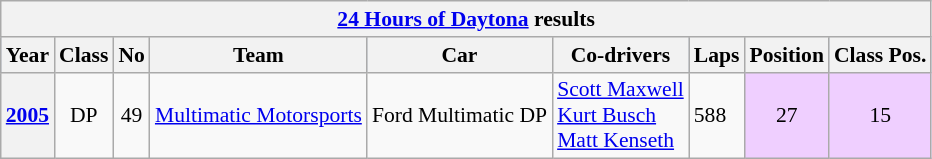<table class="wikitable" style="font-size:90%">
<tr>
<th colspan=45><a href='#'>24 Hours of Daytona</a> results</th>
</tr>
<tr style="background:#abbbdd;">
<th>Year</th>
<th>Class</th>
<th>No</th>
<th>Team</th>
<th>Car</th>
<th>Co-drivers</th>
<th>Laps</th>
<th>Position</th>
<th>Class Pos.</th>
</tr>
<tr>
<th><a href='#'>2005</a></th>
<td align=center>DP</td>
<td align=center>49</td>
<td> <a href='#'>Multimatic Motorsports</a></td>
<td>Ford Multimatic DP</td>
<td> <a href='#'>Scott Maxwell</a><br> <a href='#'>Kurt Busch</a><br> <a href='#'>Matt Kenseth</a></td>
<td>588</td>
<td style="background:#EFCFFF;" align=center>27 </td>
<td style="background:#EFCFFF;" align=center>15 </td>
</tr>
</table>
